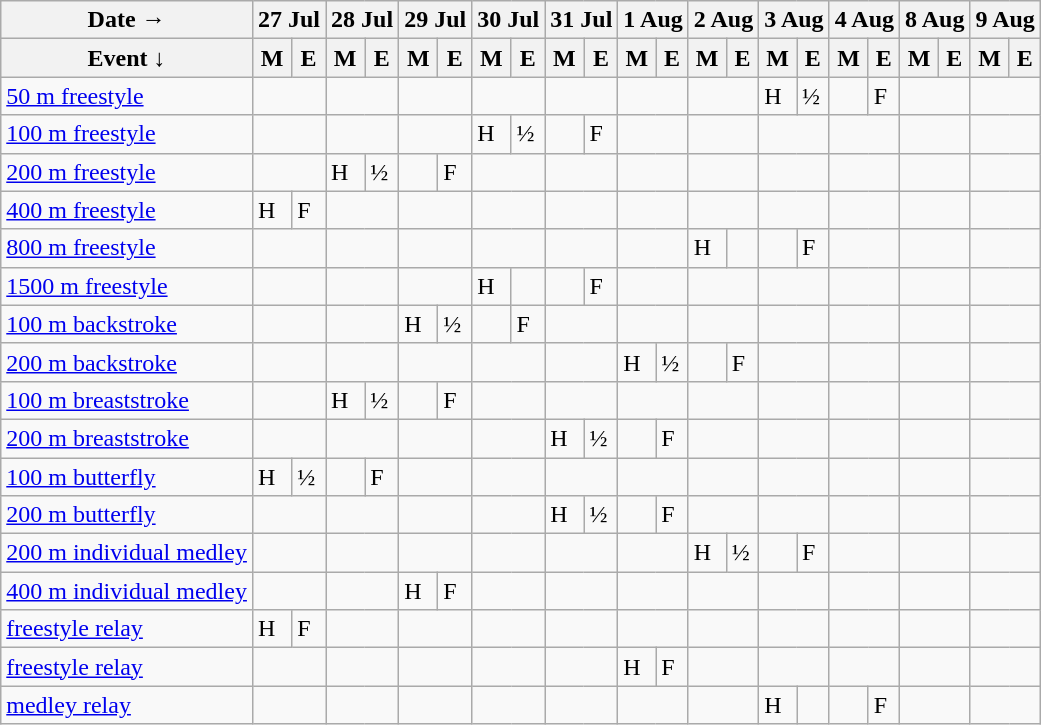<table class="wikitable olympic-schedule swimming">
<tr>
<th scope="row">Date →</th>
<th colspan="2">27 Jul</th>
<th colspan="2">28 Jul</th>
<th colspan="2">29 Jul</th>
<th colspan="2">30 Jul</th>
<th colspan="2">31 Jul</th>
<th colspan="2">1 Aug</th>
<th colspan="2">2 Aug</th>
<th colspan="2">3 Aug</th>
<th colspan="2">4 Aug</th>
<th colspan="2">8 Aug</th>
<th colspan="2">9 Aug</th>
</tr>
<tr>
<th scope="col">Event  ↓</th>
<th>M</th>
<th>E</th>
<th>M</th>
<th>E</th>
<th>M</th>
<th>E</th>
<th>M</th>
<th>E</th>
<th>M</th>
<th>E</th>
<th>M</th>
<th>E</th>
<th>M</th>
<th>E</th>
<th>M</th>
<th>E</th>
<th>M</th>
<th>E</th>
<th>M</th>
<th>E</th>
<th>M</th>
<th>E</th>
</tr>
<tr>
<td class="event"><a href='#'>50 m freestyle</a></td>
<td colspan="2"></td>
<td colspan="2"></td>
<td colspan="2"></td>
<td colspan="2"></td>
<td colspan="2"></td>
<td colspan="2"></td>
<td colspan="2"></td>
<td class="heats">H</td>
<td class="semifinals">½</td>
<td></td>
<td class="final">F</td>
<td colspan="2"></td>
<td colspan="2"></td>
</tr>
<tr>
<td class="event"><a href='#'>100 m freestyle</a></td>
<td colspan="2"></td>
<td colspan="2"></td>
<td colspan="2"></td>
<td class="heats">H</td>
<td class="semifinals">½</td>
<td></td>
<td class="final">F</td>
<td colspan="2"></td>
<td colspan="2"></td>
<td colspan="2"></td>
<td colspan="2"></td>
<td colspan="2"></td>
<td colspan="2"></td>
</tr>
<tr>
<td class="event"><a href='#'>200 m freestyle</a></td>
<td colspan="2"></td>
<td class="heats">H</td>
<td class="semifinals">½</td>
<td></td>
<td class="final">F</td>
<td colspan="2"></td>
<td colspan="2"></td>
<td colspan="2"></td>
<td colspan="2"></td>
<td colspan="2"></td>
<td colspan="2"></td>
<td colspan="2"></td>
<td colspan="2"></td>
</tr>
<tr>
<td class="event"><a href='#'>400 m freestyle</a></td>
<td class="heats">H</td>
<td class="final">F</td>
<td colspan="2"></td>
<td colspan="2"></td>
<td colspan="2"></td>
<td colspan="2"></td>
<td colspan="2"></td>
<td colspan="2"></td>
<td colspan="2"></td>
<td colspan="2"></td>
<td colspan="2"></td>
<td colspan="2"></td>
</tr>
<tr>
<td class="event"><a href='#'>800 m freestyle</a></td>
<td colspan="2"></td>
<td colspan="2"></td>
<td colspan="2"></td>
<td colspan="2"></td>
<td colspan="2"></td>
<td colspan="2"></td>
<td class="heats">H</td>
<td></td>
<td></td>
<td class="final">F</td>
<td colspan="2"></td>
<td colspan="2"></td>
<td colspan="2"></td>
</tr>
<tr>
<td class="event"><a href='#'>1500 m freestyle</a></td>
<td colspan="2"></td>
<td colspan="2"></td>
<td colspan="2"></td>
<td class="heats">H</td>
<td></td>
<td></td>
<td class="final">F</td>
<td colspan="2"></td>
<td colspan="2"></td>
<td colspan="2"></td>
<td colspan="2"></td>
<td colspan="2"></td>
<td colspan="2"></td>
</tr>
<tr>
<td class="event"><a href='#'>100 m backstroke</a></td>
<td colspan="2"></td>
<td colspan="2"></td>
<td class="heats">H</td>
<td class="semifinals">½</td>
<td></td>
<td class="final">F</td>
<td colspan="2"></td>
<td colspan="2"></td>
<td colspan="2"></td>
<td colspan="2"></td>
<td colspan="2"></td>
<td colspan="2"></td>
<td colspan="2"></td>
</tr>
<tr>
<td class="event"><a href='#'>200 m backstroke</a></td>
<td colspan="2"></td>
<td colspan="2"></td>
<td colspan="2"></td>
<td colspan="2"></td>
<td colspan="2"></td>
<td class="heats">H</td>
<td class="semifinals">½</td>
<td></td>
<td class="final">F</td>
<td colspan="2"></td>
<td colspan="2"></td>
<td colspan="2"></td>
<td colspan="2"></td>
</tr>
<tr>
<td class="event"><a href='#'>100 m breaststroke</a></td>
<td colspan="2"></td>
<td class="heats">H</td>
<td class="semifinals">½</td>
<td></td>
<td class="final">F</td>
<td colspan="2"></td>
<td colspan="2"></td>
<td colspan="2"></td>
<td colspan="2"></td>
<td colspan="2"></td>
<td colspan="2"></td>
<td colspan="2"></td>
<td colspan="2"></td>
</tr>
<tr>
<td class="event"><a href='#'>200 m breaststroke</a></td>
<td colspan="2"></td>
<td colspan="2"></td>
<td colspan="2"></td>
<td colspan="2"></td>
<td class="heats">H</td>
<td class="semifinals">½</td>
<td></td>
<td class="final">F</td>
<td colspan="2"></td>
<td colspan="2"></td>
<td colspan="2"></td>
<td colspan="2"></td>
<td colspan="2"></td>
</tr>
<tr>
<td class="event"><a href='#'>100 m butterfly</a></td>
<td class="heats">H</td>
<td class="semifinals">½</td>
<td></td>
<td class="final">F</td>
<td colspan="2"></td>
<td colspan="2"></td>
<td colspan="2"></td>
<td colspan="2"></td>
<td colspan="2"></td>
<td colspan="2"></td>
<td colspan="2"></td>
<td colspan="2"></td>
<td colspan="2"></td>
</tr>
<tr>
<td class="event"><a href='#'>200 m butterfly</a></td>
<td colspan="2"></td>
<td colspan="2"></td>
<td colspan="2"></td>
<td colspan="2"></td>
<td class="heats">H</td>
<td class="semifinals">½</td>
<td></td>
<td class="final">F</td>
<td colspan="2"></td>
<td colspan="2"></td>
<td colspan="2"></td>
<td colspan="2"></td>
<td colspan="2"></td>
</tr>
<tr>
<td class="event"><a href='#'>200 m individual medley</a></td>
<td colspan="2"></td>
<td colspan="2"></td>
<td colspan="2"></td>
<td colspan="2"></td>
<td colspan="2"></td>
<td colspan="2"></td>
<td class="heats">H</td>
<td class="semifinals">½</td>
<td></td>
<td class="final">F</td>
<td colspan="2"></td>
<td colspan="2"></td>
<td colspan="2"></td>
</tr>
<tr>
<td class="event"><a href='#'>400 m individual medley</a></td>
<td colspan="2"></td>
<td colspan="2"></td>
<td class="heats">H</td>
<td class="final">F</td>
<td colspan="2"></td>
<td colspan="2"></td>
<td colspan="2"></td>
<td colspan="2"></td>
<td colspan="2"></td>
<td colspan="2"></td>
<td colspan="2"></td>
<td colspan="2"></td>
</tr>
<tr>
<td class="event"><a href='#'> freestyle relay</a></td>
<td class="heats">H</td>
<td class="final">F</td>
<td colspan="2"></td>
<td colspan="2"></td>
<td colspan="2"></td>
<td colspan="2"></td>
<td colspan="2"></td>
<td colspan="2"></td>
<td colspan="2"></td>
<td colspan="2"></td>
<td colspan="2"></td>
<td colspan="2"></td>
</tr>
<tr>
<td class="event"><a href='#'> freestyle relay</a></td>
<td colspan="2"></td>
<td colspan="2"></td>
<td colspan="2"></td>
<td colspan="2"></td>
<td colspan="2"></td>
<td class="heats">H</td>
<td class="final">F</td>
<td colspan="2"></td>
<td colspan="2"></td>
<td colspan="2"></td>
<td colspan="2"></td>
<td colspan="2"></td>
</tr>
<tr>
<td class="event"><a href='#'> medley relay</a></td>
<td colspan="2"></td>
<td colspan="2"></td>
<td colspan="2"></td>
<td colspan="2"></td>
<td colspan="2"></td>
<td colspan="2"></td>
<td colspan="2"></td>
<td class="heats">H</td>
<td></td>
<td></td>
<td class="final">F</td>
<td colspan="2"></td>
<td colspan="2"></td>
</tr>
</table>
